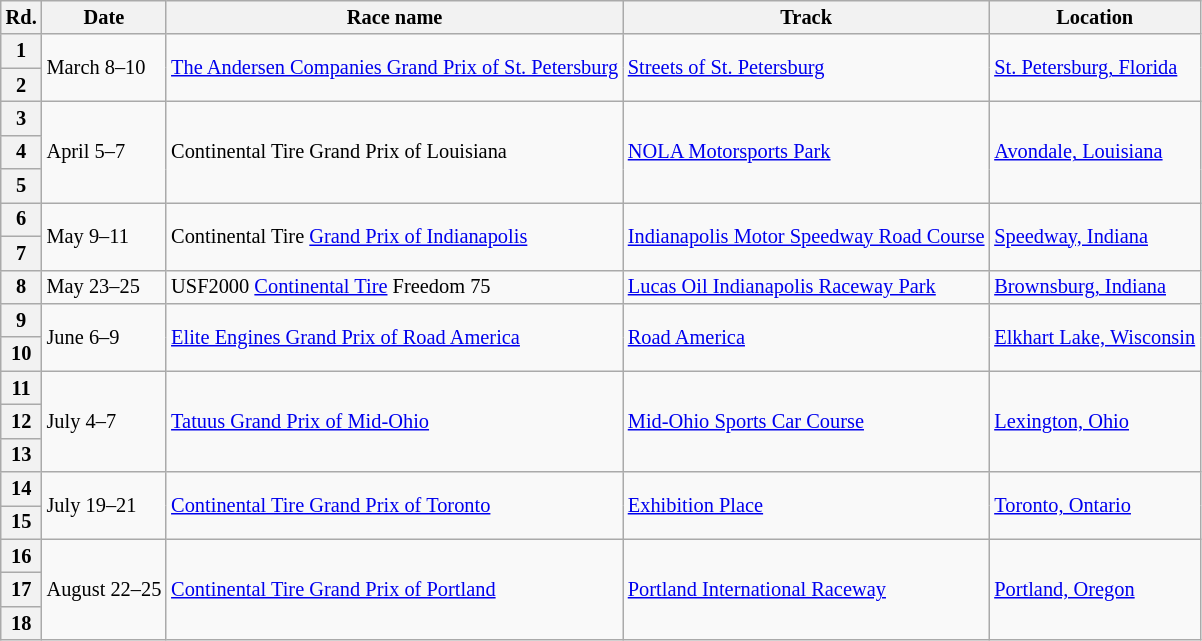<table class="wikitable" style="font-size: 85%">
<tr>
<th>Rd.</th>
<th>Date</th>
<th>Race name</th>
<th>Track</th>
<th>Location</th>
</tr>
<tr>
<th>1</th>
<td rowspan="2">March 8–10</td>
<td rowspan="2"><a href='#'>The Andersen Companies Grand Prix of St. Petersburg</a></td>
<td rowspan="2"> <a href='#'>Streets of St. Petersburg</a></td>
<td rowspan="2"><a href='#'>St. Petersburg, Florida</a></td>
</tr>
<tr>
<th>2</th>
</tr>
<tr>
<th>3</th>
<td rowspan="3">April 5–7</td>
<td rowspan="3">Continental Tire Grand Prix of Louisiana</td>
<td rowspan="3"> <a href='#'>NOLA Motorsports Park</a></td>
<td rowspan="3"><a href='#'>Avondale, Louisiana</a></td>
</tr>
<tr>
<th>4</th>
</tr>
<tr>
<th>5</th>
</tr>
<tr>
<th>6</th>
<td rowspan="2">May 9–11</td>
<td rowspan="2">Continental Tire <a href='#'>Grand Prix of Indianapolis</a></td>
<td rowspan="2"> <a href='#'>Indianapolis Motor Speedway Road Course</a></td>
<td rowspan="2"><a href='#'>Speedway, Indiana</a></td>
</tr>
<tr>
<th>7</th>
</tr>
<tr>
<th>8</th>
<td>May 23–25</td>
<td>USF2000 <a href='#'>Continental Tire</a> Freedom 75</td>
<td> <a href='#'>Lucas Oil Indianapolis Raceway Park</a></td>
<td><a href='#'>Brownsburg, Indiana</a></td>
</tr>
<tr>
<th>9</th>
<td rowspan="2">June 6–9</td>
<td rowspan="2"><a href='#'>Elite Engines Grand Prix of Road America</a></td>
<td rowspan="2"> <a href='#'>Road America</a></td>
<td rowspan="2"><a href='#'>Elkhart Lake, Wisconsin</a></td>
</tr>
<tr>
<th>10</th>
</tr>
<tr>
<th>11</th>
<td rowspan="3">July 4–7</td>
<td rowspan="3"><a href='#'>Tatuus Grand Prix of Mid-Ohio</a></td>
<td rowspan="3"> <a href='#'>Mid-Ohio Sports Car Course</a></td>
<td rowspan="3"><a href='#'>Lexington, Ohio</a></td>
</tr>
<tr>
<th>12</th>
</tr>
<tr>
<th>13</th>
</tr>
<tr>
<th>14</th>
<td rowspan="2">July 19–21</td>
<td rowspan="2"><a href='#'>Continental Tire Grand Prix of Toronto</a></td>
<td rowspan="2"> <a href='#'>Exhibition Place</a></td>
<td rowspan="2"><a href='#'>Toronto, Ontario</a></td>
</tr>
<tr>
<th>15</th>
</tr>
<tr>
<th>16</th>
<td rowspan="3">August 22–25</td>
<td rowspan="3"><a href='#'>Continental Tire Grand Prix of Portland</a></td>
<td rowspan="3"> <a href='#'>Portland International Raceway</a></td>
<td rowspan="3"><a href='#'>Portland, Oregon</a></td>
</tr>
<tr>
<th>17</th>
</tr>
<tr>
<th>18</th>
</tr>
</table>
